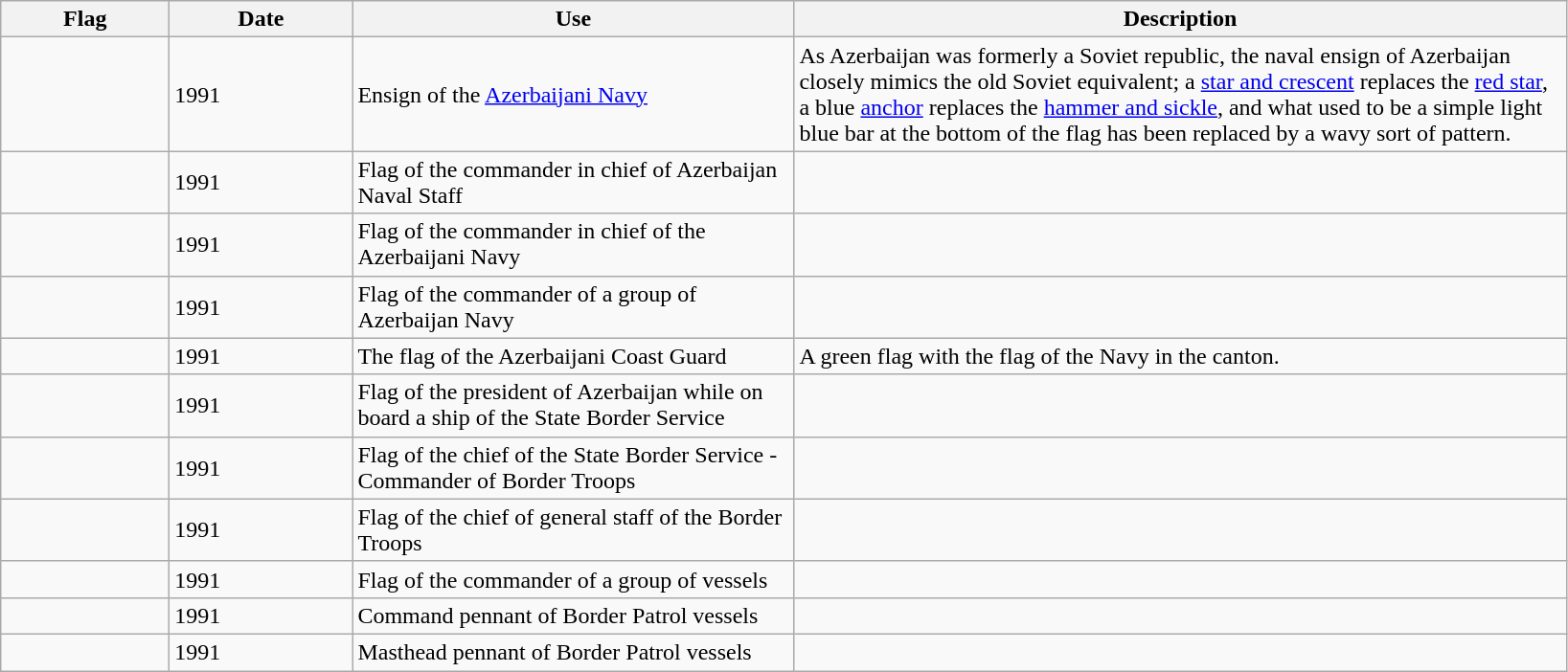<table class="wikitable">
<tr>
<th scope="col" style="width:110px;">Flag</th>
<th scope="col" style="width:120px;">Date</th>
<th scope="col" style="width:300px;">Use</th>
<th scope="col" style="width:530px;">Description</th>
</tr>
<tr>
<td></td>
<td>1991</td>
<td>Ensign of the <a href='#'>Azerbaijani Navy</a></td>
<td>As Azerbaijan was formerly a Soviet republic, the naval ensign of Azerbaijan closely mimics the old Soviet equivalent; a <a href='#'>star and crescent</a> replaces the <a href='#'>red star</a>, a blue <a href='#'>anchor</a> replaces the <a href='#'>hammer and sickle</a>, and what used to be a simple light blue bar at the bottom of the flag has been replaced by a wavy sort of pattern.</td>
</tr>
<tr>
<td></td>
<td>1991</td>
<td>Flag of the commander in chief of Azerbaijan Naval Staff</td>
<td></td>
</tr>
<tr>
<td></td>
<td>1991</td>
<td>Flag of the commander in chief of the Azerbaijani Navy</td>
<td></td>
</tr>
<tr>
<td></td>
<td>1991</td>
<td>Flag of the commander of a group of Azerbaijan Navy</td>
<td></td>
</tr>
<tr>
<td></td>
<td>1991</td>
<td>The flag of the Azerbaijani Coast Guard</td>
<td>A green flag with the flag of the Navy in the canton.</td>
</tr>
<tr>
<td></td>
<td>1991</td>
<td>Flag of the president of Azerbaijan while on board a ship of the State Border Service</td>
<td></td>
</tr>
<tr>
<td></td>
<td>1991</td>
<td>Flag of the chief of the State Border Service - Commander of Border Troops</td>
<td></td>
</tr>
<tr>
<td></td>
<td>1991</td>
<td>Flag of the chief of general staff of the Border Troops</td>
<td></td>
</tr>
<tr>
<td></td>
<td>1991</td>
<td>Flag of the commander of a group of vessels</td>
<td></td>
</tr>
<tr>
<td></td>
<td>1991</td>
<td>Command pennant of Border Patrol vessels</td>
<td></td>
</tr>
<tr>
<td></td>
<td>1991</td>
<td>Masthead pennant of Border Patrol vessels</td>
<td></td>
</tr>
</table>
